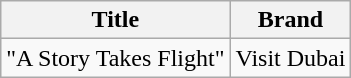<table class="wikitable">
<tr>
<th>Title</th>
<th>Brand</th>
</tr>
<tr>
<td>"A Story Takes Flight"</td>
<td>Visit Dubai</td>
</tr>
</table>
